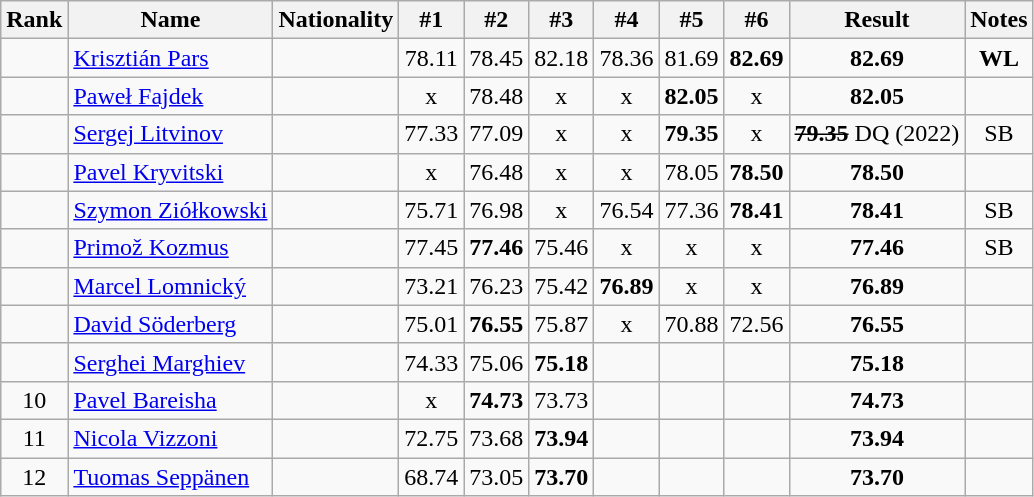<table class="wikitable sortable" style="text-align:center">
<tr>
<th>Rank</th>
<th>Name</th>
<th>Nationality</th>
<th>#1</th>
<th>#2</th>
<th>#3</th>
<th>#4</th>
<th>#5</th>
<th>#6</th>
<th>Result</th>
<th>Notes</th>
</tr>
<tr>
<td></td>
<td align=left><a href='#'>Krisztián Pars</a></td>
<td align=left></td>
<td>78.11</td>
<td>78.45</td>
<td>82.18</td>
<td>78.36</td>
<td>81.69</td>
<td><strong>82.69</strong></td>
<td><strong>82.69</strong></td>
<td><strong>WL</strong></td>
</tr>
<tr>
<td></td>
<td align=left><a href='#'>Paweł Fajdek</a></td>
<td align=left></td>
<td>x</td>
<td>78.48</td>
<td>x</td>
<td>x</td>
<td><strong>82.05</strong></td>
<td>x</td>
<td><strong>82.05</strong></td>
<td></td>
</tr>
<tr>
<td></td>
<td align=left><a href='#'>Sergej Litvinov</a></td>
<td align=left></td>
<td>77.33</td>
<td>77.09</td>
<td>x</td>
<td>x</td>
<td><strong>79.35</strong></td>
<td>x</td>
<td><s><strong>79.35</strong></s> DQ (2022)</td>
<td>SB</td>
</tr>
<tr>
<td></td>
<td align=left><a href='#'>Pavel Kryvitski</a></td>
<td align=left></td>
<td>x</td>
<td>76.48</td>
<td>x</td>
<td>x</td>
<td>78.05</td>
<td><strong>78.50</strong></td>
<td><strong>78.50</strong></td>
<td></td>
</tr>
<tr>
<td></td>
<td align=left><a href='#'>Szymon Ziółkowski</a></td>
<td align=left></td>
<td>75.71</td>
<td>76.98</td>
<td>x</td>
<td>76.54</td>
<td>77.36</td>
<td><strong>78.41</strong></td>
<td><strong>78.41</strong></td>
<td>SB</td>
</tr>
<tr>
<td></td>
<td align=left><a href='#'>Primož Kozmus</a></td>
<td align=left></td>
<td>77.45</td>
<td><strong>77.46</strong></td>
<td>75.46</td>
<td>x</td>
<td>x</td>
<td>x</td>
<td><strong>77.46</strong></td>
<td>SB</td>
</tr>
<tr>
<td></td>
<td align=left><a href='#'>Marcel Lomnický</a></td>
<td align=left></td>
<td>73.21</td>
<td>76.23</td>
<td>75.42</td>
<td><strong>76.89</strong></td>
<td>x</td>
<td>x</td>
<td><strong>76.89</strong></td>
<td></td>
</tr>
<tr>
<td></td>
<td align=left><a href='#'>David Söderberg</a></td>
<td align=left></td>
<td>75.01</td>
<td><strong>76.55</strong></td>
<td>75.87</td>
<td>x</td>
<td>70.88</td>
<td>72.56</td>
<td><strong>76.55</strong></td>
<td></td>
</tr>
<tr>
<td></td>
<td align=left><a href='#'>Serghei Marghiev</a></td>
<td align=left></td>
<td>74.33</td>
<td>75.06</td>
<td><strong>75.18</strong></td>
<td></td>
<td></td>
<td></td>
<td><strong>75.18</strong></td>
<td></td>
</tr>
<tr>
<td>10</td>
<td align=left><a href='#'>Pavel Bareisha</a></td>
<td align=left></td>
<td>x</td>
<td><strong>74.73</strong></td>
<td>73.73</td>
<td></td>
<td></td>
<td></td>
<td><strong>74.73</strong></td>
<td></td>
</tr>
<tr>
<td>11</td>
<td align=left><a href='#'>Nicola Vizzoni</a></td>
<td align=left></td>
<td>72.75</td>
<td>73.68</td>
<td><strong>73.94</strong></td>
<td></td>
<td></td>
<td></td>
<td><strong>73.94</strong></td>
<td></td>
</tr>
<tr>
<td>12</td>
<td align=left><a href='#'>Tuomas Seppänen</a></td>
<td align=left></td>
<td>68.74</td>
<td>73.05</td>
<td><strong>73.70</strong></td>
<td></td>
<td></td>
<td></td>
<td><strong>73.70</strong></td>
<td></td>
</tr>
</table>
